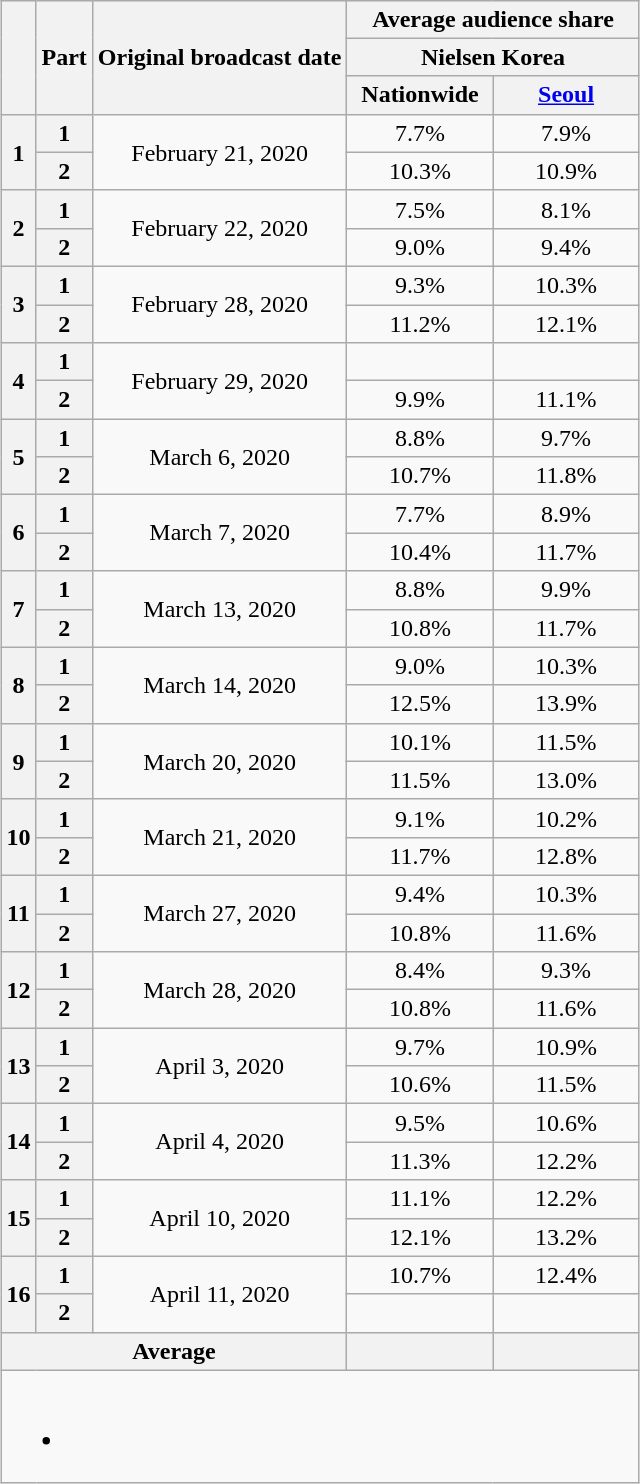<table class="wikitable" style="text-align:center;max-width:450px; margin-left: auto; margin-right: auto; border: none;">
<tr>
</tr>
<tr>
<th rowspan="3"></th>
<th rowspan="3">Part</th>
<th rowspan="3">Original broadcast date</th>
<th colspan="2">Average audience share</th>
</tr>
<tr>
<th colspan="2">Nielsen Korea</th>
</tr>
<tr>
<th width="90">Nationwide</th>
<th width="90"><a href='#'>Seoul</a></th>
</tr>
<tr>
<th rowspan="2">1</th>
<th>1</th>
<td rowspan="2">February 21, 2020</td>
<td>7.7% </td>
<td>7.9% </td>
</tr>
<tr>
<th>2</th>
<td>10.3% </td>
<td>10.9% </td>
</tr>
<tr>
<th rowspan="2">2</th>
<th>1</th>
<td rowspan="2">February 22, 2020</td>
<td>7.5% </td>
<td>8.1% </td>
</tr>
<tr>
<th>2</th>
<td>9.0% </td>
<td>9.4% </td>
</tr>
<tr>
<th rowspan="2">3</th>
<th>1</th>
<td rowspan="2">February 28, 2020</td>
<td>9.3% </td>
<td>10.3% </td>
</tr>
<tr>
<th>2</th>
<td>11.2% </td>
<td>12.1% </td>
</tr>
<tr>
<th rowspan="2">4</th>
<th>1</th>
<td rowspan="2">February 29, 2020</td>
<td><strong></strong> </td>
<td><strong></strong> </td>
</tr>
<tr>
<th>2</th>
<td>9.9% </td>
<td>11.1% </td>
</tr>
<tr>
<th rowspan="2">5</th>
<th>1</th>
<td rowspan="2">March 6, 2020</td>
<td>8.8% </td>
<td>9.7% </td>
</tr>
<tr>
<th>2</th>
<td>10.7% </td>
<td>11.8% </td>
</tr>
<tr>
<th rowspan="2">6</th>
<th>1</th>
<td rowspan="2">March 7, 2020</td>
<td>7.7% </td>
<td>8.9% </td>
</tr>
<tr>
<th>2</th>
<td>10.4% </td>
<td>11.7% </td>
</tr>
<tr>
<th rowspan="2">7</th>
<th>1</th>
<td rowspan="2">March 13, 2020</td>
<td>8.8% </td>
<td>9.9% </td>
</tr>
<tr>
<th>2</th>
<td>10.8% </td>
<td>11.7% </td>
</tr>
<tr>
<th rowspan="2">8</th>
<th>1</th>
<td rowspan="2">March 14, 2020</td>
<td>9.0% </td>
<td>10.3% </td>
</tr>
<tr>
<th>2</th>
<td>12.5% </td>
<td>13.9% </td>
</tr>
<tr>
<th rowspan="2">9</th>
<th>1</th>
<td rowspan="2">March 20, 2020</td>
<td>10.1% </td>
<td>11.5% </td>
</tr>
<tr>
<th>2</th>
<td>11.5% </td>
<td>13.0% </td>
</tr>
<tr>
<th rowspan="2">10</th>
<th>1</th>
<td rowspan="2">March 21, 2020</td>
<td>9.1% </td>
<td>10.2% </td>
</tr>
<tr>
<th>2</th>
<td>11.7% </td>
<td>12.8% </td>
</tr>
<tr>
<th rowspan="2">11</th>
<th>1</th>
<td rowspan="2">March 27, 2020</td>
<td>9.4% </td>
<td>10.3% </td>
</tr>
<tr>
<th>2</th>
<td>10.8% </td>
<td>11.6% </td>
</tr>
<tr>
<th rowspan="2">12</th>
<th>1</th>
<td rowspan="2">March 28, 2020</td>
<td>8.4% </td>
<td>9.3% </td>
</tr>
<tr>
<th>2</th>
<td>10.8% </td>
<td>11.6% </td>
</tr>
<tr>
<th rowspan="2">13</th>
<th>1</th>
<td rowspan="2">April 3, 2020</td>
<td>9.7% </td>
<td>10.9% </td>
</tr>
<tr>
<th>2</th>
<td>10.6% </td>
<td>11.5% </td>
</tr>
<tr>
<th rowspan="2">14</th>
<th>1</th>
<td rowspan="2">April 4, 2020</td>
<td>9.5% </td>
<td>10.6% </td>
</tr>
<tr>
<th>2</th>
<td>11.3% </td>
<td>12.2% </td>
</tr>
<tr>
<th rowspan="2">15</th>
<th>1</th>
<td rowspan="2">April 10, 2020</td>
<td>11.1% </td>
<td>12.2% </td>
</tr>
<tr>
<th>2</th>
<td>12.1% </td>
<td>13.2% </td>
</tr>
<tr>
<th rowspan="2">16</th>
<th>1</th>
<td rowspan="2">April 11, 2020</td>
<td>10.7% </td>
<td>12.4% </td>
</tr>
<tr>
<th>2</th>
<td><strong></strong> </td>
<td><strong></strong> </td>
</tr>
<tr>
<th colspan="3">Average</th>
<th></th>
<th></th>
</tr>
<tr>
<td colspan="6"><br><ul><li></li></ul></td>
</tr>
</table>
